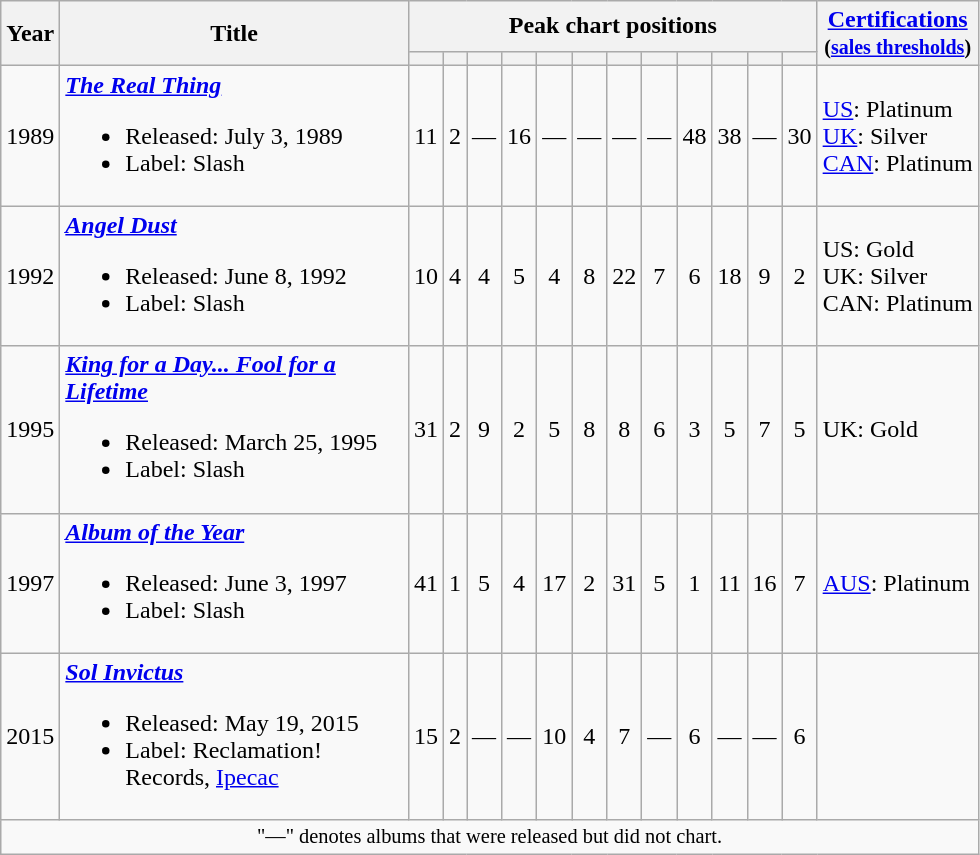<table class=wikitable style=text-align:center;>
<tr>
<th rowspan="2" style="width:25px;">Year</th>
<th rowspan="2" style="width:225px;">Title</th>
<th colspan=12>Peak chart positions</th>
<th rowspan=2><a href='#'>Certifications</a><br><small>(<a href='#'>sales thresholds</a>)</small></th>
</tr>
<tr>
<th></th>
<th></th>
<th></th>
<th></th>
<th></th>
<th></th>
<th></th>
<th></th>
<th></th>
<th></th>
<th></th>
<th></th>
</tr>
<tr>
<td>1989</td>
<td align=left><strong><em><a href='#'>The Real Thing</a></em></strong><br><ul><li>Released: July 3, 1989</li><li>Label: Slash </li></ul></td>
<td>11</td>
<td>2</td>
<td>—</td>
<td>16</td>
<td>—</td>
<td>—</td>
<td>—</td>
<td>—</td>
<td>48</td>
<td>38</td>
<td>—</td>
<td>30</td>
<td align=left><a href='#'>US</a>: Platinum<br><a href='#'>UK</a>: Silver<br><a href='#'>CAN</a>: Platinum</td>
</tr>
<tr>
<td>1992</td>
<td align=left><strong><em><a href='#'>Angel Dust</a></em></strong><br><ul><li>Released: June 8, 1992</li><li>Label: Slash </li></ul></td>
<td>10</td>
<td>4</td>
<td>4</td>
<td>5</td>
<td>4</td>
<td>8</td>
<td>22</td>
<td>7</td>
<td>6</td>
<td>18</td>
<td>9</td>
<td>2</td>
<td align=left>US: Gold<br>UK: Silver<br>CAN: Platinum</td>
</tr>
<tr>
<td>1995</td>
<td align=left><strong><em><a href='#'>King for a Day... Fool for a Lifetime</a></em></strong><br><ul><li>Released: March 25, 1995</li><li>Label: Slash </li></ul></td>
<td>31</td>
<td>2</td>
<td>9</td>
<td>2</td>
<td>5</td>
<td>8</td>
<td>8</td>
<td>6</td>
<td>3</td>
<td>5</td>
<td>7</td>
<td>5</td>
<td align=left>UK: Gold</td>
</tr>
<tr>
<td>1997</td>
<td align=left><strong><em><a href='#'>Album of the Year</a></em></strong><br><ul><li>Released: June 3, 1997</li><li>Label: Slash </li></ul></td>
<td>41</td>
<td>1</td>
<td>5</td>
<td>4</td>
<td>17</td>
<td>2</td>
<td>31</td>
<td>5</td>
<td>1</td>
<td>11</td>
<td>16</td>
<td>7</td>
<td align=left><a href='#'>AUS</a>: Platinum</td>
</tr>
<tr>
<td>2015</td>
<td align=left><strong><em><a href='#'>Sol Invictus</a></em></strong><br><ul><li>Released: May 19, 2015</li><li>Label: Reclamation! Records, <a href='#'>Ipecac</a></li></ul></td>
<td>15</td>
<td>2</td>
<td>—</td>
<td>—</td>
<td>10</td>
<td>4</td>
<td>7</td>
<td>—</td>
<td>6</td>
<td>—</td>
<td>—</td>
<td>6</td>
<td align=left></td>
</tr>
<tr>
<td colspan=15 style=font-size:85%;>"—" denotes albums that were released but did not chart.</td>
</tr>
</table>
